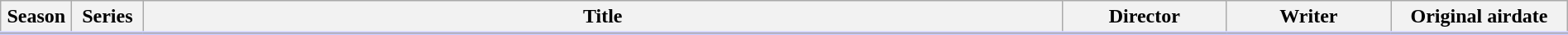<table class="wikitable" style="width:100%; margin:auto; background:#FFF;">
<tr style="border-bottom: 3px solid #CCF">
<th width="50">Season</th>
<th width="50">Series</th>
<th>Title</th>
<th width="125">Director</th>
<th width="125">Writer</th>
<th width="135">Original airdate</th>
</tr>
<tr>
</tr>
</table>
